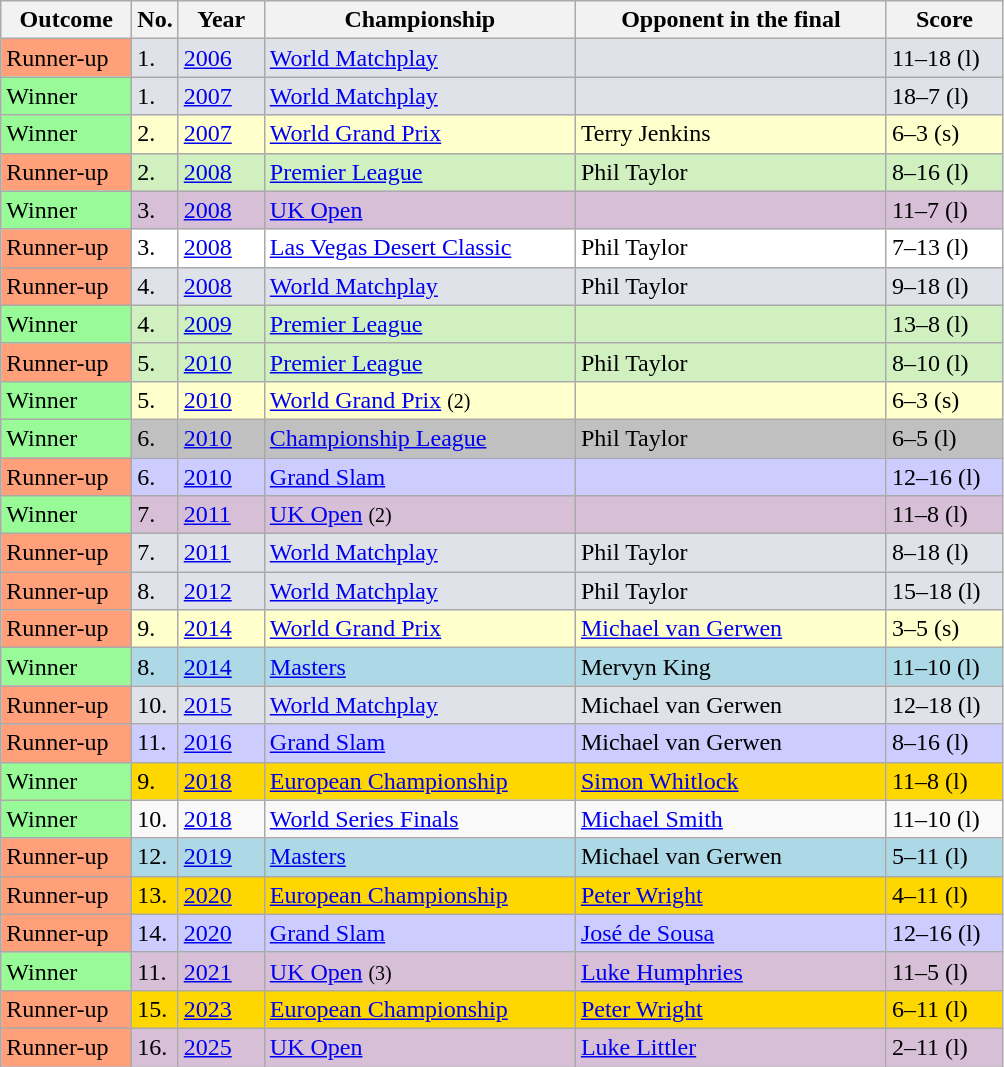<table class="sortable wikitable">
<tr>
<th width="80">Outcome</th>
<th width="20">No.</th>
<th width="50">Year</th>
<th style="width:200px;">Championship</th>
<th style="width:200px;">Opponent in the final</th>
<th width="70">Score</th>
</tr>
<tr style="background:#dfe2e9;">
<td style="background:#ffa07a;">Runner-up</td>
<td>1.</td>
<td><a href='#'>2006</a></td>
<td><a href='#'>World Matchplay</a></td>
<td> </td>
<td>11–18 (l)</td>
</tr>
<tr style="background:#dfe2e9;">
<td style="background:#98FB98">Winner</td>
<td>1.</td>
<td><a href='#'>2007</a></td>
<td><a href='#'>World Matchplay</a></td>
<td> </td>
<td>18–7 (l)</td>
</tr>
<tr style="background:#FFFFCC;">
<td style="background:#98FB98">Winner</td>
<td>2.</td>
<td><a href='#'>2007</a></td>
<td><a href='#'>World Grand Prix</a></td>
<td> Terry Jenkins</td>
<td>6–3 (s)</td>
</tr>
<tr style="background:#d0f0c0;">
<td style="background:#ffa07a;">Runner-up</td>
<td>2.</td>
<td><a href='#'>2008</a></td>
<td><a href='#'>Premier League</a></td>
<td> Phil Taylor</td>
<td>8–16 (l)</td>
</tr>
<tr style="background:thistle;">
<td style="background:#98FB98">Winner</td>
<td>3.</td>
<td><a href='#'>2008</a></td>
<td><a href='#'>UK Open</a></td>
<td> </td>
<td>11–7 (l)</td>
</tr>
<tr bgcolor="white">
<td style="background:#ffa07a;">Runner-up</td>
<td>3.</td>
<td><a href='#'>2008</a></td>
<td><a href='#'>Las Vegas Desert Classic</a></td>
<td> Phil Taylor</td>
<td>7–13 (l)</td>
</tr>
<tr style="background:#dfe2e9;">
<td style="background:#ffa07a;">Runner-up</td>
<td>4.</td>
<td><a href='#'>2008</a></td>
<td><a href='#'>World Matchplay</a></td>
<td> Phil Taylor</td>
<td>9–18 (l)</td>
</tr>
<tr style="background:#d0f0c0;">
<td style="background:#98FB98">Winner</td>
<td>4.</td>
<td><a href='#'>2009</a></td>
<td><a href='#'>Premier League</a></td>
<td> </td>
<td>13–8 (l)</td>
</tr>
<tr style="background:#d0f0c0;">
<td style="background:#ffa07a;">Runner-up</td>
<td>5.</td>
<td><a href='#'>2010</a></td>
<td><a href='#'>Premier League</a></td>
<td> Phil Taylor</td>
<td>8–10 (l)</td>
</tr>
<tr style="background:#FFFFCC;">
<td style="background:#98FB98">Winner</td>
<td>5.</td>
<td><a href='#'>2010</a></td>
<td><a href='#'>World Grand Prix</a> <small>(2)</small></td>
<td> </td>
<td>6–3 (s)</td>
</tr>
<tr bgcolor="silver">
<td style="background:#98FB98">Winner</td>
<td>6.</td>
<td><a href='#'>2010</a></td>
<td><a href='#'>Championship League</a></td>
<td> Phil Taylor</td>
<td>6–5 (l)</td>
</tr>
<tr style="background:#ccf;">
<td style="background:#ffa07a;">Runner-up</td>
<td>6.</td>
<td><a href='#'>2010</a></td>
<td><a href='#'>Grand Slam</a></td>
<td> </td>
<td>12–16 (l)</td>
</tr>
<tr style="background:thistle;">
<td style="background:#98FB98">Winner</td>
<td>7.</td>
<td><a href='#'>2011</a></td>
<td><a href='#'>UK Open</a> <small>(2)</small></td>
<td> </td>
<td>11–8 (l)</td>
</tr>
<tr style="background:#dfe2e9;">
<td style="background:#ffa07a;">Runner-up</td>
<td>7.</td>
<td><a href='#'>2011</a></td>
<td><a href='#'>World Matchplay</a></td>
<td> Phil Taylor</td>
<td>8–18 (l)</td>
</tr>
<tr style="background:#dfe2e9;">
<td style="background:#ffa07a;">Runner-up</td>
<td>8.</td>
<td><a href='#'>2012</a></td>
<td><a href='#'>World Matchplay</a></td>
<td> Phil Taylor</td>
<td>15–18 (l)</td>
</tr>
<tr style="background:#FFFFCC;">
<td style="background:#ffa07a;">Runner-up</td>
<td>9.</td>
<td><a href='#'>2014</a></td>
<td><a href='#'>World Grand Prix</a></td>
<td> <a href='#'>Michael van Gerwen</a></td>
<td>3–5 (s)</td>
</tr>
<tr bgcolor="lightblue">
<td style="background:#98FB98">Winner</td>
<td>8.</td>
<td><a href='#'>2014</a></td>
<td><a href='#'>Masters</a></td>
<td> Mervyn King</td>
<td>11–10 (l)</td>
</tr>
<tr style="background:#dfe2e9;">
<td style="background:#ffa07a;">Runner-up</td>
<td>10.</td>
<td><a href='#'>2015</a></td>
<td><a href='#'>World Matchplay</a></td>
<td> Michael van Gerwen</td>
<td>12–18 (l)</td>
</tr>
<tr style="background:#ccf;">
<td style="background:#ffa07a;">Runner-up</td>
<td>11.</td>
<td><a href='#'>2016</a></td>
<td><a href='#'>Grand Slam</a></td>
<td> Michael van Gerwen</td>
<td>8–16 (l)</td>
</tr>
<tr style="background:gold;">
<td style="background:#98FB98">Winner</td>
<td>9.</td>
<td><a href='#'>2018</a></td>
<td><a href='#'>European Championship</a></td>
<td> <a href='#'>Simon Whitlock</a></td>
<td>11–8 (l)</td>
</tr>
<tr>
<td style="background:#98FB98;">Winner</td>
<td>10.</td>
<td><a href='#'>2018</a></td>
<td><a href='#'>World Series Finals</a></td>
<td> <a href='#'>Michael Smith</a></td>
<td>11–10 (l)</td>
</tr>
<tr bgcolor="lightblue">
<td style="background:#ffa07a">Runner-up</td>
<td>12.</td>
<td><a href='#'>2019</a></td>
<td><a href='#'>Masters</a></td>
<td> Michael van Gerwen</td>
<td>5–11 (l)</td>
</tr>
<tr style="background:gold;">
<td style="background:#ffa07a">Runner-up</td>
<td>13.</td>
<td><a href='#'>2020</a></td>
<td><a href='#'>European Championship</a></td>
<td> <a href='#'>Peter Wright</a></td>
<td>4–11 (l)</td>
</tr>
<tr style="background:#ccf;">
<td style="background:#ffa07a">Runner-up</td>
<td>14.</td>
<td><a href='#'>2020</a></td>
<td><a href='#'>Grand Slam</a></td>
<td> <a href='#'>José de Sousa</a></td>
<td>12–16 (l)</td>
</tr>
<tr style="background:thistle;">
<td style="background:#98FB98">Winner</td>
<td>11.</td>
<td><a href='#'>2021</a></td>
<td><a href='#'>UK Open</a> <small>(3)</small></td>
<td> <a href='#'>Luke Humphries</a></td>
<td>11–5 (l)</td>
</tr>
<tr style="background:gold;">
<td style="background:#ffa07a">Runner-up</td>
<td>15.</td>
<td><a href='#'>2023</a></td>
<td><a href='#'>European Championship</a></td>
<td> <a href='#'>Peter Wright</a></td>
<td>6–11 (l)</td>
</tr>
<tr style="background:thistle;">
<td style="background:#ffa07a">Runner-up</td>
<td>16.</td>
<td><a href='#'>2025</a></td>
<td><a href='#'>UK Open</a></td>
<td> <a href='#'>Luke Littler</a></td>
<td>2–11 (l)</td>
</tr>
</table>
